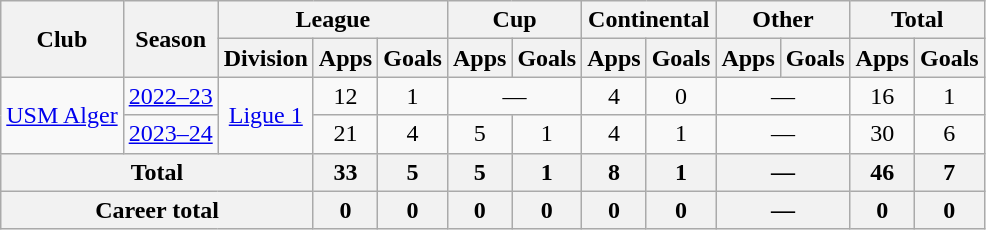<table class="wikitable" style="text-align: center;">
<tr>
<th rowspan="2">Club</th>
<th rowspan="2">Season</th>
<th colspan="3">League</th>
<th colspan="2">Cup</th>
<th colspan="2">Continental</th>
<th colspan="2">Other</th>
<th colspan="2">Total</th>
</tr>
<tr>
<th>Division</th>
<th>Apps</th>
<th>Goals</th>
<th>Apps</th>
<th>Goals</th>
<th>Apps</th>
<th>Goals</th>
<th>Apps</th>
<th>Goals</th>
<th>Apps</th>
<th>Goals</th>
</tr>
<tr>
<td rowspan=2 valign="center"><a href='#'>USM Alger</a></td>
<td><a href='#'>2022–23</a></td>
<td rowspan=2><a href='#'>Ligue 1</a></td>
<td>12</td>
<td>1</td>
<td colspan=2>—</td>
<td>4</td>
<td>0</td>
<td colspan=2>—</td>
<td>16</td>
<td>1</td>
</tr>
<tr>
<td><a href='#'>2023–24</a></td>
<td>21</td>
<td>4</td>
<td>5</td>
<td>1</td>
<td>4</td>
<td>1</td>
<td colspan=2>—</td>
<td>30</td>
<td>6</td>
</tr>
<tr>
<th colspan="3">Total</th>
<th>33</th>
<th>5</th>
<th>5</th>
<th>1</th>
<th>8</th>
<th>1</th>
<th colspan=2>—</th>
<th>46</th>
<th>7</th>
</tr>
<tr>
<th colspan="3">Career total</th>
<th>0</th>
<th>0</th>
<th>0</th>
<th>0</th>
<th>0</th>
<th>0</th>
<th colspan=2>—</th>
<th>0</th>
<th>0</th>
</tr>
</table>
